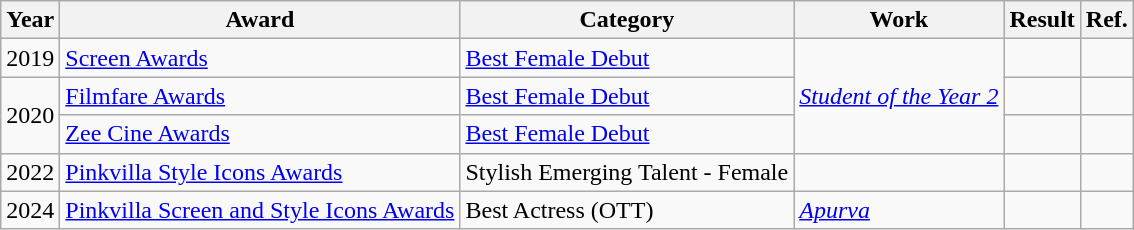<table class="wikitable">
<tr>
<th>Year</th>
<th>Award</th>
<th>Category</th>
<th>Work</th>
<th>Result</th>
<th>Ref.</th>
</tr>
<tr>
<td>2019</td>
<td><a href='#'>Screen Awards</a></td>
<td><a href='#'>Best Female Debut</a></td>
<td rowspan="3"><em><a href='#'>Student of the Year 2</a></em></td>
<td></td>
<td></td>
</tr>
<tr>
<td rowspan="2">2020</td>
<td><a href='#'>Filmfare Awards</a></td>
<td><a href='#'>Best Female Debut</a></td>
<td></td>
<td></td>
</tr>
<tr>
<td><a href='#'>Zee Cine Awards</a></td>
<td><a href='#'>Best Female Debut</a></td>
<td></td>
<td></td>
</tr>
<tr>
<td>2022</td>
<td><a href='#'>Pinkvilla Style Icons Awards</a></td>
<td>Stylish Emerging Talent - Female</td>
<td></td>
<td></td>
<td></td>
</tr>
<tr>
<td>2024</td>
<td><a href='#'>Pinkvilla Screen and Style Icons Awards</a></td>
<td>Best Actress (OTT) </td>
<td><em><a href='#'>Apurva</a></em></td>
<td></td>
<td></td>
</tr>
</table>
